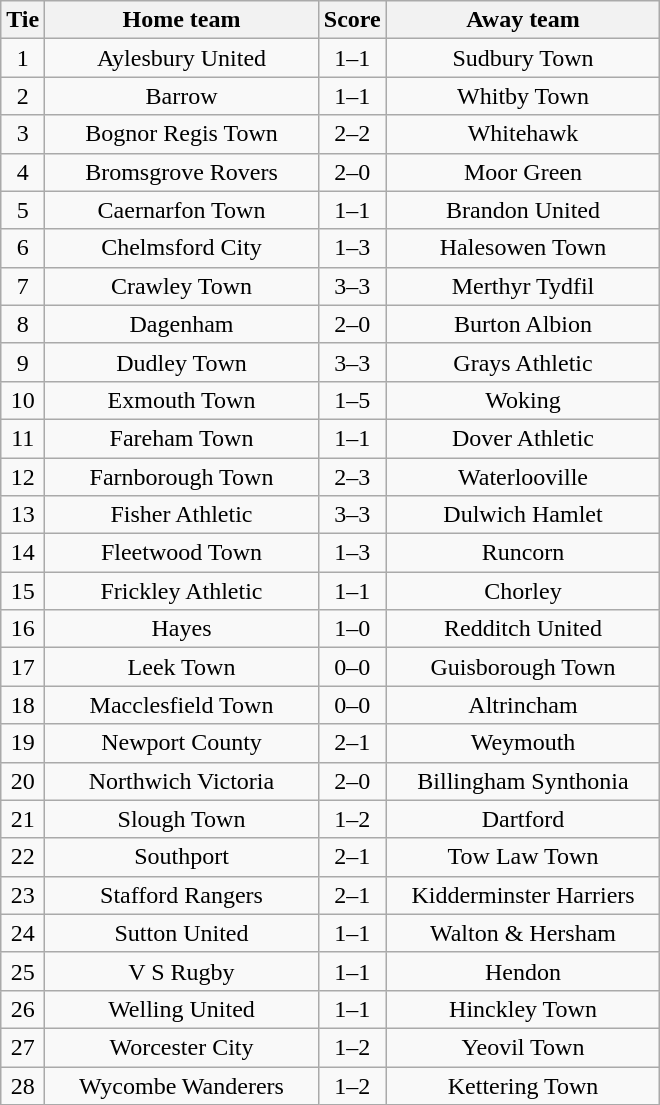<table class="wikitable" style="text-align:center;">
<tr>
<th width=20>Tie</th>
<th width=175>Home team</th>
<th width=20>Score</th>
<th width=175>Away team</th>
</tr>
<tr>
<td>1</td>
<td>Aylesbury United</td>
<td>1–1</td>
<td>Sudbury Town</td>
</tr>
<tr>
<td>2</td>
<td>Barrow</td>
<td>1–1</td>
<td>Whitby Town</td>
</tr>
<tr>
<td>3</td>
<td>Bognor Regis Town</td>
<td>2–2</td>
<td>Whitehawk</td>
</tr>
<tr>
<td>4</td>
<td>Bromsgrove Rovers</td>
<td>2–0</td>
<td>Moor Green</td>
</tr>
<tr>
<td>5</td>
<td>Caernarfon Town</td>
<td>1–1</td>
<td>Brandon United</td>
</tr>
<tr>
<td>6</td>
<td>Chelmsford City</td>
<td>1–3</td>
<td>Halesowen Town</td>
</tr>
<tr>
<td>7</td>
<td>Crawley Town</td>
<td>3–3</td>
<td>Merthyr Tydfil</td>
</tr>
<tr>
<td>8</td>
<td>Dagenham</td>
<td>2–0</td>
<td>Burton Albion</td>
</tr>
<tr>
<td>9</td>
<td>Dudley Town</td>
<td>3–3</td>
<td>Grays Athletic</td>
</tr>
<tr>
<td>10</td>
<td>Exmouth Town</td>
<td>1–5</td>
<td>Woking</td>
</tr>
<tr>
<td>11</td>
<td>Fareham Town</td>
<td>1–1</td>
<td>Dover Athletic</td>
</tr>
<tr>
<td>12</td>
<td>Farnborough Town</td>
<td>2–3</td>
<td>Waterlooville</td>
</tr>
<tr>
<td>13</td>
<td>Fisher Athletic</td>
<td>3–3</td>
<td>Dulwich Hamlet</td>
</tr>
<tr>
<td>14</td>
<td>Fleetwood Town</td>
<td>1–3</td>
<td>Runcorn</td>
</tr>
<tr>
<td>15</td>
<td>Frickley Athletic</td>
<td>1–1</td>
<td>Chorley</td>
</tr>
<tr>
<td>16</td>
<td>Hayes</td>
<td>1–0</td>
<td>Redditch United</td>
</tr>
<tr>
<td>17</td>
<td>Leek Town</td>
<td>0–0</td>
<td>Guisborough Town</td>
</tr>
<tr>
<td>18</td>
<td>Macclesfield Town</td>
<td>0–0</td>
<td>Altrincham</td>
</tr>
<tr>
<td>19</td>
<td>Newport County</td>
<td>2–1</td>
<td>Weymouth</td>
</tr>
<tr>
<td>20</td>
<td>Northwich Victoria</td>
<td>2–0</td>
<td>Billingham Synthonia</td>
</tr>
<tr>
<td>21</td>
<td>Slough Town</td>
<td>1–2</td>
<td>Dartford</td>
</tr>
<tr>
<td>22</td>
<td>Southport</td>
<td>2–1</td>
<td>Tow Law Town</td>
</tr>
<tr>
<td>23</td>
<td>Stafford Rangers</td>
<td>2–1</td>
<td>Kidderminster Harriers</td>
</tr>
<tr>
<td>24</td>
<td>Sutton United</td>
<td>1–1</td>
<td>Walton & Hersham</td>
</tr>
<tr>
<td>25</td>
<td>V S Rugby</td>
<td>1–1</td>
<td>Hendon</td>
</tr>
<tr>
<td>26</td>
<td>Welling United</td>
<td>1–1</td>
<td>Hinckley Town</td>
</tr>
<tr>
<td>27</td>
<td>Worcester City</td>
<td>1–2</td>
<td>Yeovil Town</td>
</tr>
<tr>
<td>28</td>
<td>Wycombe Wanderers</td>
<td>1–2</td>
<td>Kettering Town</td>
</tr>
</table>
